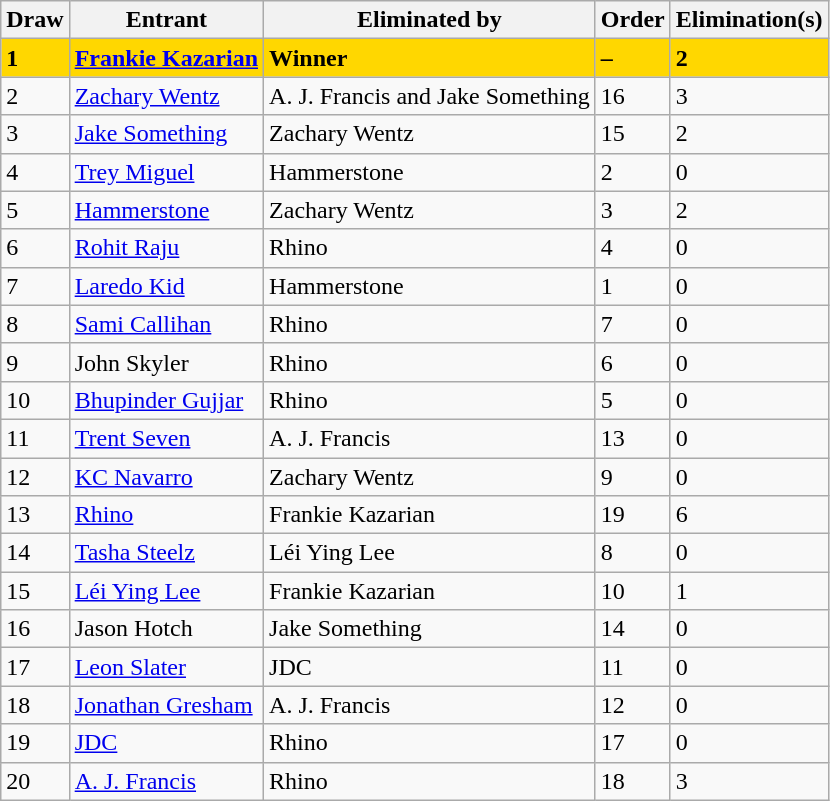<table class="wikitable">
<tr>
<th>Draw</th>
<th>Entrant</th>
<th>Eliminated by</th>
<th>Order</th>
<th>Elimination(s)</th>
</tr>
<tr style="background: gold;">
<td><strong>1</strong></td>
<td><strong><a href='#'>Frankie Kazarian</a></strong></td>
<td><strong>Winner</strong></td>
<td><strong>–</strong></td>
<td><strong>2</strong></td>
</tr>
<tr>
<td>2</td>
<td><a href='#'>Zachary Wentz</a></td>
<td>A. J. Francis and Jake Something</td>
<td>16</td>
<td>3</td>
</tr>
<tr>
<td>3</td>
<td><a href='#'>Jake Something</a></td>
<td>Zachary Wentz</td>
<td>15</td>
<td>2</td>
</tr>
<tr>
<td>4</td>
<td><a href='#'>Trey Miguel</a></td>
<td>Hammerstone</td>
<td>2</td>
<td>0</td>
</tr>
<tr>
<td>5</td>
<td><a href='#'>Hammerstone</a></td>
<td>Zachary Wentz</td>
<td>3</td>
<td>2</td>
</tr>
<tr>
<td>6</td>
<td><a href='#'>Rohit Raju</a></td>
<td>Rhino</td>
<td>4</td>
<td>0</td>
</tr>
<tr>
<td>7</td>
<td><a href='#'>Laredo Kid</a></td>
<td>Hammerstone</td>
<td>1</td>
<td>0</td>
</tr>
<tr>
<td>8</td>
<td><a href='#'>Sami Callihan</a></td>
<td>Rhino</td>
<td>7</td>
<td>0</td>
</tr>
<tr>
<td>9</td>
<td>John Skyler</td>
<td>Rhino</td>
<td>6</td>
<td>0</td>
</tr>
<tr>
<td>10</td>
<td><a href='#'>Bhupinder Gujjar</a></td>
<td>Rhino</td>
<td>5</td>
<td>0</td>
</tr>
<tr>
<td>11</td>
<td><a href='#'>Trent Seven</a></td>
<td>A. J. Francis</td>
<td>13</td>
<td>0</td>
</tr>
<tr>
<td>12</td>
<td><a href='#'>KC Navarro</a></td>
<td>Zachary Wentz</td>
<td>9</td>
<td>0</td>
</tr>
<tr>
<td>13</td>
<td><a href='#'>Rhino</a></td>
<td>Frankie Kazarian</td>
<td>19</td>
<td>6</td>
</tr>
<tr>
<td>14</td>
<td><a href='#'>Tasha Steelz</a></td>
<td>Léi Ying Lee</td>
<td>8</td>
<td>0</td>
</tr>
<tr>
<td>15</td>
<td><a href='#'>Léi Ying Lee</a></td>
<td>Frankie Kazarian</td>
<td>10</td>
<td>1</td>
</tr>
<tr>
<td>16</td>
<td>Jason Hotch</td>
<td>Jake Something</td>
<td>14</td>
<td>0</td>
</tr>
<tr>
<td>17</td>
<td><a href='#'>Leon Slater</a></td>
<td>JDC</td>
<td>11</td>
<td>0</td>
</tr>
<tr>
<td>18</td>
<td><a href='#'>Jonathan Gresham</a></td>
<td>A. J. Francis</td>
<td>12</td>
<td>0</td>
</tr>
<tr>
<td>19</td>
<td><a href='#'>JDC</a></td>
<td>Rhino</td>
<td>17</td>
<td>0</td>
</tr>
<tr>
<td>20</td>
<td><a href='#'>A. J. Francis</a></td>
<td>Rhino</td>
<td>18</td>
<td>3</td>
</tr>
</table>
